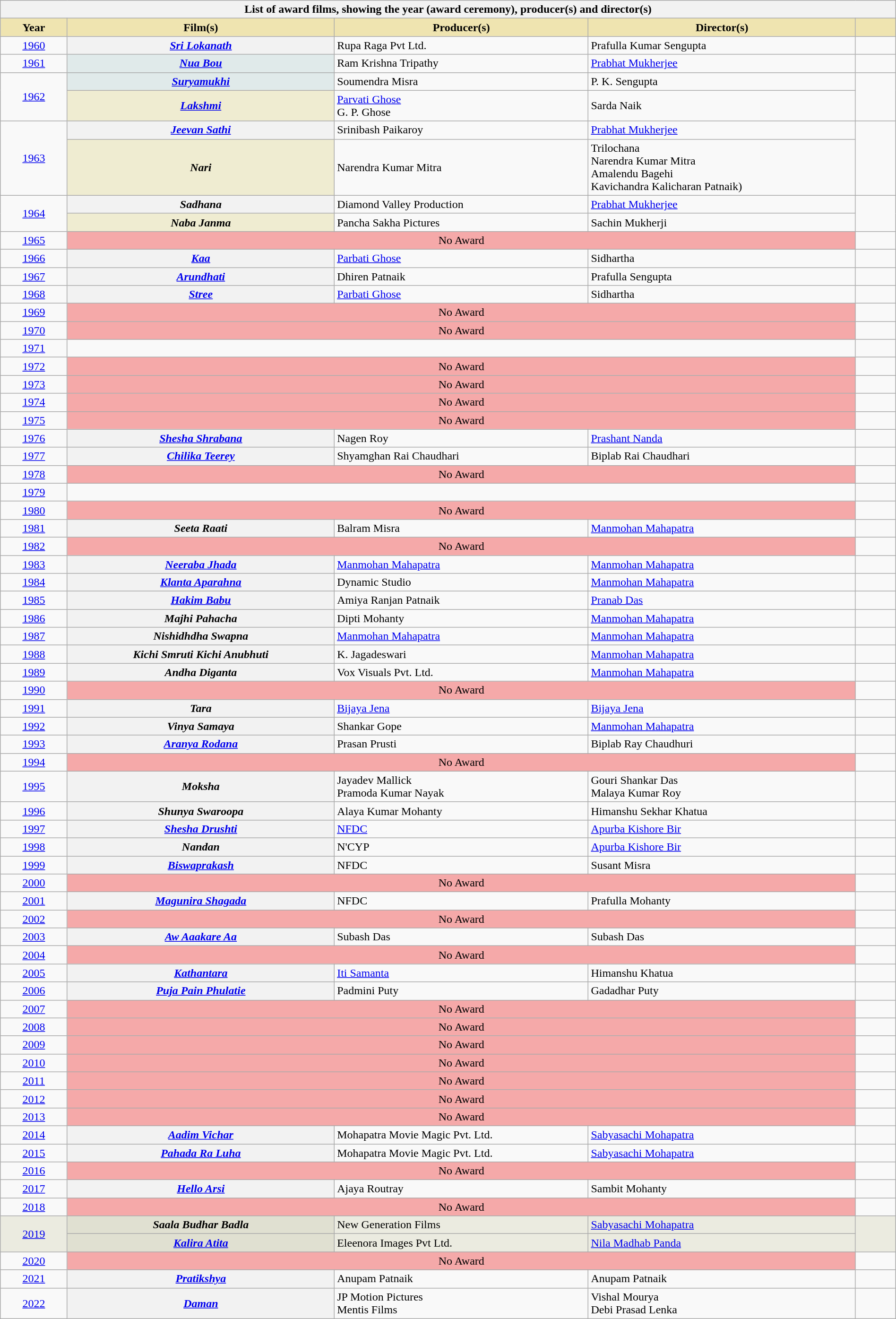<table class="wikitable sortable plainrowheaders" style="width:100%">
<tr>
<th colspan="5">List of award films, showing the year (award ceremony), producer(s) and director(s)</th>
</tr>
<tr>
<th scope="col" style="background-color:#EFE4B0;width:5%;">Year</th>
<th scope="col" style="background-color:#EFE4B0;width:20%;">Film(s)</th>
<th scope="col" style="background-color:#EFE4B0;width:19%;">Producer(s)</th>
<th scope="col" style="background-color:#EFE4B0;width:20%;">Director(s)</th>
<th scope="col" style="background-color:#EFE4B0;width:3%;" class="unsortable"></th>
</tr>
<tr>
<td align="center"><a href='#'>1960<br></a></td>
<th scope="row"><em><a href='#'>Sri Lokanath</a></em></th>
<td>Rupa Raga Pvt Ltd.</td>
<td>Prafulla Kumar Sengupta</td>
<td align="center"></td>
</tr>
<tr>
<td align="center"><a href='#'>1961<br></a></td>
<th scope="row" style="background-color:#E0EAEA"><em><a href='#'>Nua Bou</a></em></th>
<td>Ram Krishna Tripathy</td>
<td><a href='#'>Prabhat Mukherjee</a></td>
<td align="center"></td>
</tr>
<tr>
<td align="center" rowspan="2"><a href='#'>1962<br></a></td>
<th scope="row" style="background-color:#E0EAEA"><em><a href='#'>Suryamukhi</a></em></th>
<td>Soumendra Misra</td>
<td>P. K. Sengupta</td>
<td align="center" rowspan="2"></td>
</tr>
<tr>
<th scope="row" style="background-color:#EFECD1"><em><a href='#'>Lakshmi</a></em></th>
<td><a href='#'>Parvati Ghose</a><br>G. P. Ghose</td>
<td>Sarda Naik</td>
</tr>
<tr>
<td align="center" rowspan="2"><a href='#'>1963<br></a></td>
<th scope="row"><em><a href='#'>Jeevan Sathi</a></em></th>
<td>Srinibash Paikaroy</td>
<td><a href='#'>Prabhat Mukherjee</a></td>
<td align="center" rowspan="2"></td>
</tr>
<tr>
<th scope="row" style="background-color:#EFECD1"><em>Nari</em></th>
<td>Narendra Kumar Mitra</td>
<td>Trilochana<br>Narendra Kumar Mitra<br>Amalendu Bagehi<br>Kavichandra Kalicharan Patnaik)</td>
</tr>
<tr>
<td align="center" rowspan="2"><a href='#'>1964<br></a></td>
<th scope="row"><em>Sadhana</em></th>
<td>Diamond Valley Production</td>
<td><a href='#'>Prabhat Mukherjee</a></td>
<td align="center" rowspan="2"></td>
</tr>
<tr>
<th scope="row" style="background-color:#EFECD1"><em>Naba Janma</em></th>
<td>Pancha Sakha Pictures</td>
<td>Sachin Mukherji</td>
</tr>
<tr>
<td align="center"><a href='#'>1965<br></a></td>
<td colspan="3" bgcolor="#F5A9A9" align="center">No Award</td>
<td align="center"></td>
</tr>
<tr>
<td align="center"><a href='#'>1966<br></a></td>
<th scope="row"><em><a href='#'>Kaa</a></em></th>
<td><a href='#'>Parbati Ghose</a></td>
<td>Sidhartha</td>
<td align="center"></td>
</tr>
<tr>
<td align="center"><a href='#'>1967<br></a></td>
<th scope="row"><em><a href='#'>Arundhati</a></em></th>
<td>Dhiren Patnaik</td>
<td>Prafulla Sengupta</td>
<td align="center"></td>
</tr>
<tr>
<td align="center"><a href='#'>1968<br></a></td>
<th scope="row"><em><a href='#'>Stree</a></em></th>
<td><a href='#'>Parbati Ghose</a></td>
<td>Sidhartha</td>
<td align="center"></td>
</tr>
<tr>
<td align="center"><a href='#'>1969<br></a></td>
<td colspan="3" bgcolor="#F5A9A9" align="center">No Award</td>
<td align="center"></td>
</tr>
<tr>
<td align="center"><a href='#'>1970<br></a></td>
<td colspan="3" bgcolor="#F5A9A9" align="center">No Award</td>
<td align="center"></td>
</tr>
<tr>
<td align="center"><a href='#'>1971<br></a></td>
<td colspan="3"></td>
<td align="center"></td>
</tr>
<tr>
<td align="center"><a href='#'>1972<br></a></td>
<td colspan="3" bgcolor="#F5A9A9" align="center">No Award</td>
<td align="center"></td>
</tr>
<tr>
<td align="center"><a href='#'>1973<br></a></td>
<td colspan="3" bgcolor="#F5A9A9" align="center">No Award</td>
<td align="center"></td>
</tr>
<tr>
<td align="center"><a href='#'>1974<br></a></td>
<td colspan="3" bgcolor="#F5A9A9" align="center">No Award</td>
<td align="center"></td>
</tr>
<tr>
<td align="center"><a href='#'>1975<br></a></td>
<td colspan="3" bgcolor="#F5A9A9" align="center">No Award</td>
<td align="center"></td>
</tr>
<tr>
<td align="center"><a href='#'>1976<br></a></td>
<th scope="row"><em><a href='#'>Shesha Shrabana</a></em></th>
<td>Nagen Roy</td>
<td><a href='#'>Prashant Nanda</a></td>
<td align="center"></td>
</tr>
<tr>
<td align="center"><a href='#'>1977<br></a></td>
<th scope="row"><em><a href='#'>Chilika Teerey</a></em></th>
<td>Shyamghan Rai Chaudhari</td>
<td>Biplab Rai Chaudhari</td>
<td align="center"></td>
</tr>
<tr>
<td align="center"><a href='#'>1978<br></a></td>
<td colspan="3" bgcolor="#F5A9A9" align="center">No Award</td>
<td align="center"></td>
</tr>
<tr>
<td align="center"><a href='#'>1979<br></a></td>
<td colspan="3"></td>
<td align="center"></td>
</tr>
<tr>
<td align="center"><a href='#'>1980<br></a></td>
<td colspan="3" bgcolor="#F5A9A9" align="center">No Award</td>
<td align="center"></td>
</tr>
<tr>
<td align="center"><a href='#'>1981<br></a></td>
<th scope="row"><em>Seeta Raati</em></th>
<td>Balram Misra</td>
<td><a href='#'>Manmohan Mahapatra</a></td>
<td align="center"></td>
</tr>
<tr>
<td align="center"><a href='#'>1982<br></a></td>
<td colspan="3" bgcolor="#F5A9A9" align="center">No Award</td>
<td align="center"></td>
</tr>
<tr>
<td align="center"><a href='#'>1983<br></a></td>
<th scope="row"><em><a href='#'>Neeraba Jhada</a></em></th>
<td><a href='#'>Manmohan Mahapatra</a></td>
<td><a href='#'>Manmohan Mahapatra</a></td>
<td align="center"></td>
</tr>
<tr>
<td align="center"><a href='#'>1984<br></a></td>
<th scope="row"><em><a href='#'>Klanta Aparahna</a></em></th>
<td>Dynamic Studio</td>
<td><a href='#'>Manmohan Mahapatra</a></td>
<td align="center"></td>
</tr>
<tr>
<td align="center"><a href='#'>1985<br></a></td>
<th scope="row"><em><a href='#'>Hakim Babu</a></em></th>
<td>Amiya Ranjan Patnaik</td>
<td><a href='#'>Pranab Das</a></td>
<td align="center"></td>
</tr>
<tr>
<td align="center"><a href='#'>1986<br></a></td>
<th scope="row"><em>Majhi Pahacha</em></th>
<td>Dipti Mohanty</td>
<td><a href='#'>Manmohan Mahapatra</a></td>
<td align="center"></td>
</tr>
<tr>
<td align="center"><a href='#'>1987<br></a></td>
<th scope="row"><em>Nishidhdha Swapna</em></th>
<td><a href='#'>Manmohan Mahapatra</a></td>
<td><a href='#'>Manmohan Mahapatra</a></td>
<td align="center"></td>
</tr>
<tr>
<td align="center"><a href='#'>1988<br></a></td>
<th scope="row"><em>Kichi Smruti Kichi Anubhuti</em></th>
<td>K. Jagadeswari</td>
<td><a href='#'>Manmohan Mahapatra</a></td>
<td align="center"></td>
</tr>
<tr>
<td align="center"><a href='#'>1989<br></a></td>
<th scope="row"><em>Andha Diganta</em></th>
<td>Vox Visuals Pvt. Ltd.</td>
<td><a href='#'>Manmohan Mahapatra</a></td>
<td align="center"></td>
</tr>
<tr>
<td align="center"><a href='#'>1990<br></a></td>
<td colspan="3" bgcolor="#F5A9A9" align="center">No Award</td>
<td align="center"></td>
</tr>
<tr>
<td align="center"><a href='#'>1991<br></a></td>
<th scope="row"><em>Tara</em></th>
<td><a href='#'>Bijaya Jena</a></td>
<td><a href='#'>Bijaya Jena</a></td>
<td align="center"></td>
</tr>
<tr>
<td align="center"><a href='#'>1992<br></a></td>
<th scope="row"><em>Vinya Samaya</em></th>
<td>Shankar Gope</td>
<td><a href='#'>Manmohan Mahapatra</a></td>
<td align="center"></td>
</tr>
<tr>
<td align="center"><a href='#'>1993<br></a></td>
<th scope="row"><em><a href='#'>Aranya Rodana</a></em></th>
<td>Prasan Prusti</td>
<td>Biplab Ray Chaudhuri</td>
<td align="center"></td>
</tr>
<tr>
<td align="center"><a href='#'>1994<br></a></td>
<td colspan="3" bgcolor="#F5A9A9" align="center">No Award</td>
<td align="center"></td>
</tr>
<tr>
<td align="center"><a href='#'>1995<br></a></td>
<th scope="row"><em>Moksha</em></th>
<td>Jayadev Mallick<br>Pramoda Kumar Nayak</td>
<td>Gouri Shankar Das<br>Malaya Kumar Roy</td>
<td align="center"></td>
</tr>
<tr>
<td align="center"><a href='#'>1996<br></a></td>
<th scope="row"><em>Shunya Swaroopa</em></th>
<td>Alaya Kumar Mohanty</td>
<td>Himanshu Sekhar Khatua</td>
<td align="center"></td>
</tr>
<tr>
<td align="center"><a href='#'>1997<br></a></td>
<th scope="row"><em><a href='#'>Shesha Drushti</a></em></th>
<td><a href='#'>NFDC</a></td>
<td><a href='#'>Apurba Kishore Bir</a></td>
<td align="center"></td>
</tr>
<tr>
<td align="center"><a href='#'>1998<br></a></td>
<th scope="row"><em>Nandan</em></th>
<td>N'CYP</td>
<td><a href='#'>Apurba Kishore Bir</a></td>
<td align="center"></td>
</tr>
<tr>
<td align="center"><a href='#'>1999<br></a></td>
<th scope="row"><em><a href='#'>Biswaprakash</a></em></th>
<td>NFDC</td>
<td>Susant Misra</td>
<td align="center"></td>
</tr>
<tr>
<td align="center"><a href='#'>2000<br></a></td>
<td colspan="3" bgcolor="#F5A9A9" align="center">No Award</td>
<td align="center"></td>
</tr>
<tr>
<td align="center"><a href='#'>2001<br></a></td>
<th scope="row"><em><a href='#'>Magunira Shagada</a></em></th>
<td>NFDC</td>
<td>Prafulla Mohanty</td>
<td align="center"></td>
</tr>
<tr>
<td align="center"><a href='#'>2002<br></a></td>
<td colspan="3" bgcolor="#F5A9A9" align="center">No Award</td>
<td align="center"></td>
</tr>
<tr>
<td align="center"><a href='#'>2003<br></a></td>
<th scope="row"><em><a href='#'>Aw Aaakare Aa</a></em></th>
<td>Subash Das</td>
<td>Subash Das</td>
<td align="center"></td>
</tr>
<tr>
<td align="center"><a href='#'>2004<br></a></td>
<td colspan="3" bgcolor="#F5A9A9" align="center">No Award</td>
<td align="center"></td>
</tr>
<tr>
<td align="center"><a href='#'>2005<br></a></td>
<th scope="row"><em><a href='#'>Kathantara</a></em></th>
<td><a href='#'>Iti Samanta</a></td>
<td>Himanshu Khatua</td>
<td align="center"></td>
</tr>
<tr>
<td align="center"><a href='#'>2006<br></a></td>
<th scope="row"><em><a href='#'>Puja Pain Phulatie</a></em></th>
<td>Padmini Puty</td>
<td>Gadadhar Puty</td>
<td align="center"></td>
</tr>
<tr>
<td align="center"><a href='#'>2007<br></a></td>
<td colspan="3" bgcolor="#F5A9A9" align="center">No Award</td>
<td align="center"></td>
</tr>
<tr>
<td align="center"><a href='#'>2008<br></a></td>
<td colspan="3" bgcolor="#F5A9A9" align="center">No Award</td>
<td align="center"></td>
</tr>
<tr>
<td align="center"><a href='#'>2009<br></a></td>
<td colspan="3" bgcolor="#F5A9A9" align="center">No Award</td>
<td align="center"></td>
</tr>
<tr>
<td align="center"><a href='#'>2010<br></a></td>
<td colspan="3" bgcolor="#F5A9A9" align="center">No Award</td>
<td align="center"></td>
</tr>
<tr>
<td align="center"><a href='#'>2011<br></a></td>
<td colspan="3" bgcolor="#F5A9A9" align="center">No Award</td>
<td align="center"></td>
</tr>
<tr>
<td align="center"><a href='#'>2012<br></a></td>
<td colspan="3" bgcolor="#F5A9A9" align="center">No Award</td>
<td align="center"></td>
</tr>
<tr>
<td align="center"><a href='#'>2013<br></a></td>
<td colspan="3" bgcolor="#F5A9A9" align="center">No Award</td>
<td align="center"></td>
</tr>
<tr>
<td align="center"><a href='#'>2014<br></a></td>
<th scope="row"><em><a href='#'>Aadim Vichar</a></em></th>
<td>Mohapatra Movie Magic Pvt. Ltd.</td>
<td><a href='#'>Sabyasachi Mohapatra</a></td>
<td align="center"></td>
</tr>
<tr>
<td align="center"><a href='#'>2015<br></a></td>
<th scope="row"><em><a href='#'>Pahada Ra Luha</a></em></th>
<td>Mohapatra Movie Magic Pvt. Ltd.</td>
<td><a href='#'>Sabyasachi Mohapatra</a></td>
<td align="center"></td>
</tr>
<tr>
<td align="center"><a href='#'>2016<br></a></td>
<td colspan="3" bgcolor="#F5A9A9" align="center">No Award</td>
<td align="center"></td>
</tr>
<tr>
<td align="center"><a href='#'>2017<br></a></td>
<th scope="row"><em><a href='#'>Hello Arsi</a></em></th>
<td>Ajaya Routray</td>
<td>Sambit Mohanty</td>
<td align="center"></td>
</tr>
<tr>
<td align="center"><a href='#'>2018<br></a></td>
<td colspan="3" bgcolor="#F5A9A9" align="center">No Award</td>
<td align="center"></td>
</tr>
<tr style="background:#ebebe0;">
<td style="text-align:center;" rowspan="2"><a href='#'>2019<br></a></td>
<th scope="row" style="background:#e0e0d1;"><em>Saala Budhar Badla</em></th>
<td>New Generation Films</td>
<td><a href='#'>Sabyasachi Mohapatra</a></td>
<td style="text-align:center;" rowspan="2"></td>
</tr>
<tr style="background:#ebebe0;">
<th scope="row" style="background:#e0e0d1;"><em><a href='#'>Kalira Atita</a></em></th>
<td>Eleenora Images Pvt Ltd.</td>
<td><a href='#'>Nila Madhab Panda</a></td>
</tr>
<tr>
<td align="center"><a href='#'>2020<br></a></td>
<td colspan="3" bgcolor="#F5A9A9" align="center">No Award</td>
<td align="center"></td>
</tr>
<tr>
<td align="center"><a href='#'>2021<br></a></td>
<th scope="row"><em><a href='#'>Pratikshya</a></em></th>
<td>Anupam Patnaik</td>
<td>Anupam Patnaik</td>
<td align="center"></td>
</tr>
<tr>
<td align="center"><a href='#'>2022<br></a></td>
<th scope="row"><em><a href='#'>Daman</a></em></th>
<td> JP Motion Pictures <br>  Mentis Films</td>
<td> Vishal Mourya <br>  Debi Prasad Lenka</td>
<td align="center"></td>
</tr>
</table>
